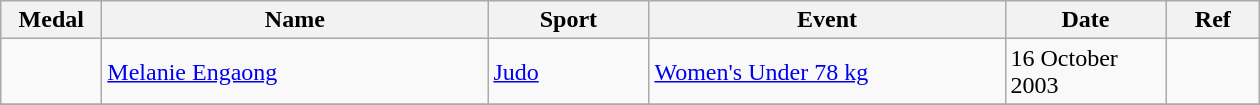<table class="wikitable sortable" style="font-size:100%">
<tr>
<th width="60">Medal</th>
<th width="250">Name</th>
<th width="100">Sport</th>
<th width="230">Event</th>
<th width="100">Date</th>
<th width="55">Ref</th>
</tr>
<tr>
<td></td>
<td><a href='#'>Melanie Engaong</a></td>
<td><a href='#'>Judo</a></td>
<td><a href='#'>Women's Under 78 kg</a></td>
<td>16 October 2003</td>
<td></td>
</tr>
<tr>
</tr>
</table>
